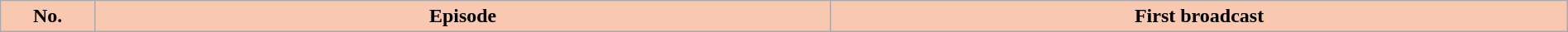<table class="wikitable plainrowheaders" style="width:100%; margin:auto; background:#fff;">
<tr>
<th style="background: #F8C8B0; width: 6%;">No.</th>
<th style="background: #F8C8B0; width: 47%;">Episode</th>
<th style="background: #F8C8B0; width: 47%;">First broadcast<br>



</th>
</tr>
</table>
